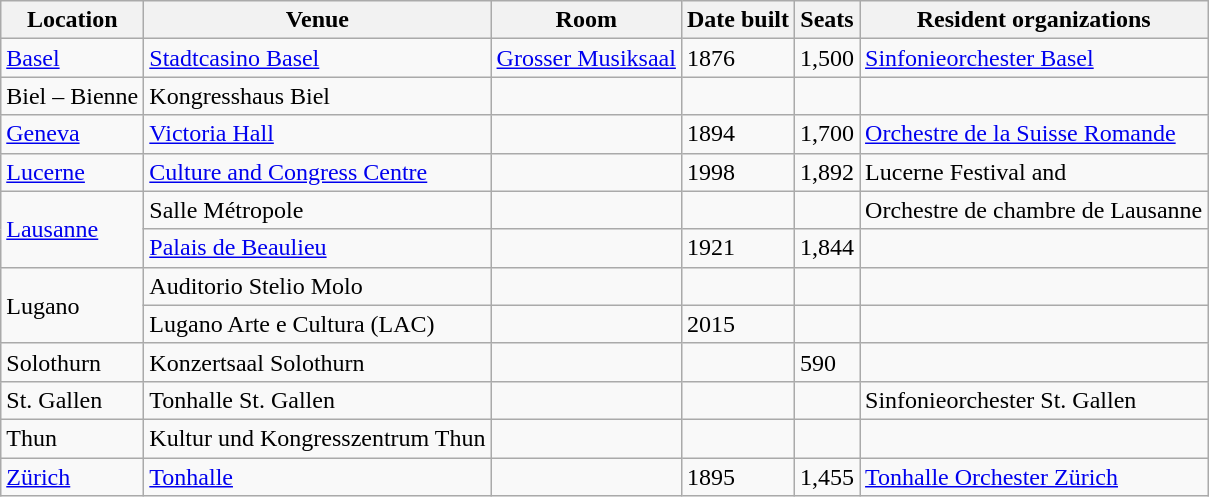<table class="wikitable">
<tr>
<th>Location</th>
<th>Venue</th>
<th>Room</th>
<th>Date built</th>
<th>Seats</th>
<th>Resident organizations</th>
</tr>
<tr>
<td><a href='#'>Basel</a></td>
<td><a href='#'>Stadtcasino Basel</a></td>
<td><a href='#'>Grosser Musiksaal</a></td>
<td>1876</td>
<td>1,500</td>
<td><a href='#'>Sinfonieorchester Basel</a></td>
</tr>
<tr>
<td>Biel – Bienne</td>
<td>Kongresshaus Biel</td>
<td></td>
<td></td>
<td></td>
<td></td>
</tr>
<tr>
<td><a href='#'>Geneva</a></td>
<td><a href='#'>Victoria Hall</a></td>
<td></td>
<td>1894</td>
<td>1,700</td>
<td><a href='#'>Orchestre de la Suisse Romande</a></td>
</tr>
<tr>
<td><a href='#'>Lucerne</a></td>
<td><a href='#'>Culture and Congress Centre</a></td>
<td></td>
<td>1998</td>
<td>1,892</td>
<td>Lucerne Festival and </td>
</tr>
<tr>
<td rowspan="2"><a href='#'>Lausanne</a></td>
<td>Salle Métropole</td>
<td></td>
<td></td>
<td></td>
<td>Orchestre de chambre de Lausanne</td>
</tr>
<tr>
<td><a href='#'>Palais de Beaulieu</a></td>
<td></td>
<td>1921</td>
<td>1,844</td>
<td></td>
</tr>
<tr>
<td rowspan="2">Lugano</td>
<td>Auditorio Stelio Molo</td>
<td></td>
<td></td>
<td></td>
<td></td>
</tr>
<tr>
<td>Lugano Arte e Cultura (LAC)</td>
<td></td>
<td>2015</td>
<td></td>
<td></td>
</tr>
<tr>
<td>Solothurn</td>
<td>Konzertsaal Solothurn</td>
<td></td>
<td></td>
<td>590</td>
<td></td>
</tr>
<tr>
<td>St. Gallen</td>
<td>Tonhalle St. Gallen</td>
<td></td>
<td></td>
<td></td>
<td>Sinfonieorchester St. Gallen</td>
</tr>
<tr>
<td>Thun</td>
<td>Kultur und Kongresszentrum Thun</td>
<td></td>
<td></td>
<td></td>
<td></td>
</tr>
<tr>
<td><a href='#'>Zürich</a></td>
<td><a href='#'>Tonhalle</a></td>
<td></td>
<td>1895</td>
<td>1,455</td>
<td><a href='#'>Tonhalle Orchester Zürich</a></td>
</tr>
</table>
